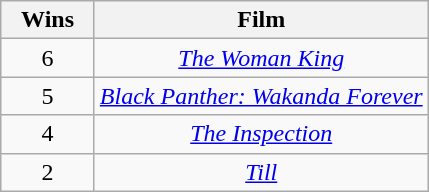<table class="wikitable" rowspan="2" style="text-align:center" background: #f6e39c;>
<tr>
<th scope="col" style="width:55px;">Wins</th>
<th scope="col" style="text-align:center;">Film</th>
</tr>
<tr>
<td style="text-align:center">6</td>
<td><em><a href='#'>The Woman King</a></em></td>
</tr>
<tr>
<td style="text-align:center">5</td>
<td><em><a href='#'>Black Panther: Wakanda Forever</a></em></td>
</tr>
<tr>
<td style="text-align:center">4</td>
<td><em><a href='#'>The Inspection</a></em></td>
</tr>
<tr>
<td style="text-align:center">2</td>
<td><em><a href='#'>Till</a></em></td>
</tr>
</table>
